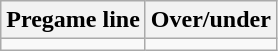<table class="wikitable">
<tr align="center">
<th style=>Pregame line</th>
<th style=>Over/under</th>
</tr>
<tr align="center">
<td></td>
<td></td>
</tr>
</table>
